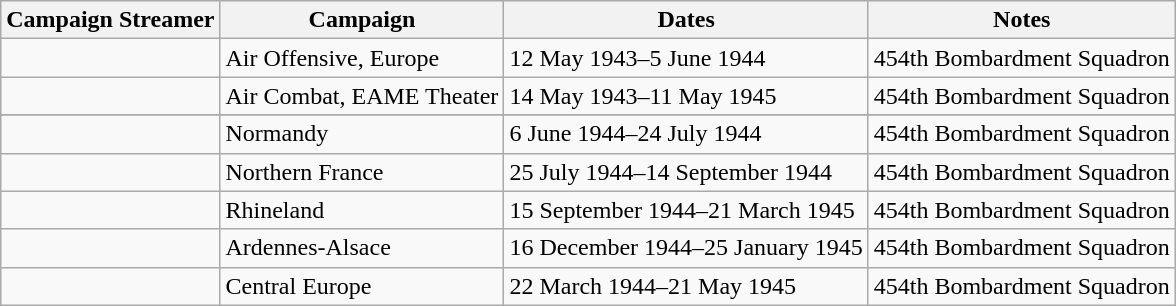<table class="wikitable">
<tr style="background:#efefef;">
<th>Campaign Streamer</th>
<th>Campaign</th>
<th>Dates</th>
<th>Notes</th>
</tr>
<tr>
<td></td>
<td>Air Offensive, Europe</td>
<td>12 May 1943–5 June 1944</td>
<td>454th Bombardment Squadron</td>
</tr>
<tr>
<td></td>
<td>Air Combat, EAME Theater</td>
<td>14 May 1943–11 May 1945</td>
<td>454th Bombardment Squadron</td>
</tr>
<tr>
</tr>
<tr>
<td></td>
<td>Normandy</td>
<td>6 June 1944–24 July 1944</td>
<td>454th Bombardment Squadron</td>
</tr>
<tr>
<td></td>
<td>Northern France</td>
<td>25 July 1944–14 September 1944</td>
<td>454th Bombardment Squadron</td>
</tr>
<tr>
<td></td>
<td>Rhineland</td>
<td>15 September 1944–21 March 1945</td>
<td>454th Bombardment Squadron</td>
</tr>
<tr>
<td></td>
<td>Ardennes-Alsace</td>
<td>16 December 1944–25 January 1945</td>
<td>454th Bombardment Squadron</td>
</tr>
<tr>
<td></td>
<td>Central Europe</td>
<td>22 March 1944–21 May 1945</td>
<td>454th Bombardment Squadron</td>
</tr>
</table>
